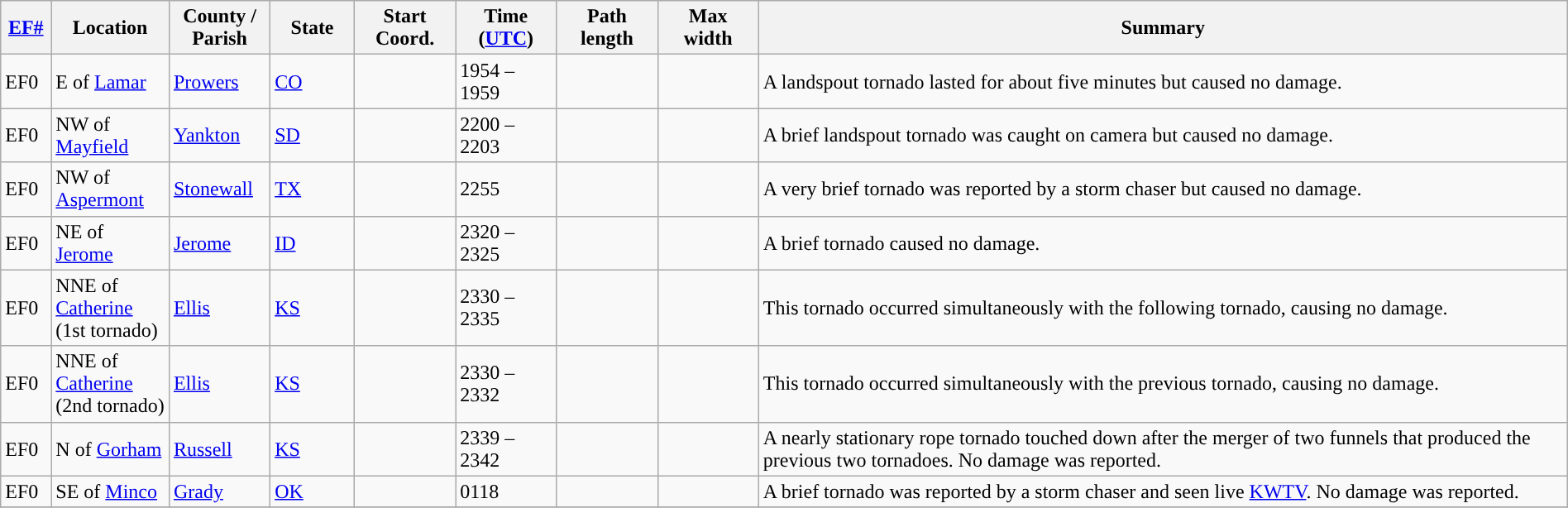<table class="wikitable sortable" style="width:100%;">
<tr>
<th scope="col" width="3%" align="center"><a href='#'>EF#</a></th>
<th scope="col" width="7%" align="center" class="unsortable">Location</th>
<th scope="col" width="6%" align="center" class="unsortable">County / Parish</th>
<th scope="col" width="5%" align="center">State</th>
<th scope="col" width="6%" align="center">Start Coord.</th>
<th scope="col" width="6%" align="center">Time (<a href='#'>UTC</a>)</th>
<th scope="col" width="6%" align="center">Path length</th>
<th scope="col" width="6%" align="center">Max width</th>
<th scope="col" width="48%" class="unsortable" align="center">Summary</th>
</tr>
<tr>
<td>EF0</td>
<td>E of <a href='#'>Lamar</a></td>
<td><a href='#'>Prowers</a></td>
<td><a href='#'>CO</a></td>
<td></td>
<td>1954 – 1959</td>
<td></td>
<td></td>
<td>A landspout tornado lasted for about five minutes but caused no damage.</td>
</tr>
<tr>
<td>EF0</td>
<td>NW of <a href='#'>Mayfield</a></td>
<td><a href='#'>Yankton</a></td>
<td><a href='#'>SD</a></td>
<td></td>
<td>2200 – 2203</td>
<td></td>
<td></td>
<td>A brief landspout tornado was caught on camera but caused no damage.</td>
</tr>
<tr>
<td>EF0</td>
<td>NW of <a href='#'>Aspermont</a></td>
<td><a href='#'>Stonewall</a></td>
<td><a href='#'>TX</a></td>
<td></td>
<td>2255</td>
<td></td>
<td></td>
<td>A very brief tornado was reported by a storm chaser but caused no damage.</td>
</tr>
<tr>
<td>EF0</td>
<td>NE of <a href='#'>Jerome</a></td>
<td><a href='#'>Jerome</a></td>
<td><a href='#'>ID</a></td>
<td></td>
<td>2320 – 2325</td>
<td></td>
<td></td>
<td>A brief tornado caused no damage.</td>
</tr>
<tr>
<td>EF0</td>
<td>NNE of <a href='#'>Catherine</a> (1st tornado)</td>
<td><a href='#'>Ellis</a></td>
<td><a href='#'>KS</a></td>
<td></td>
<td>2330 – 2335</td>
<td></td>
<td></td>
<td>This tornado occurred simultaneously with the following tornado, causing no damage.</td>
</tr>
<tr>
<td>EF0</td>
<td>NNE of <a href='#'>Catherine</a> (2nd tornado)</td>
<td><a href='#'>Ellis</a></td>
<td><a href='#'>KS</a></td>
<td></td>
<td>2330 – 2332</td>
<td></td>
<td></td>
<td>This tornado occurred simultaneously with the previous tornado, causing no damage.</td>
</tr>
<tr>
<td>EF0</td>
<td>N of <a href='#'>Gorham</a></td>
<td><a href='#'>Russell</a></td>
<td><a href='#'>KS</a></td>
<td></td>
<td>2339 – 2342</td>
<td></td>
<td></td>
<td>A nearly stationary rope tornado touched down after the merger of two funnels that produced the previous two tornadoes. No damage was reported.</td>
</tr>
<tr>
<td>EF0</td>
<td>SE of <a href='#'>Minco</a></td>
<td><a href='#'>Grady</a></td>
<td><a href='#'>OK</a></td>
<td></td>
<td>0118</td>
<td></td>
<td></td>
<td>A brief tornado was reported by a storm chaser and seen live <a href='#'>KWTV</a>. No damage was reported.</td>
</tr>
<tr>
</tr>
</table>
